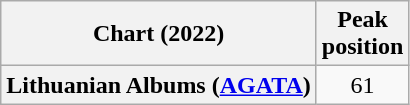<table class="wikitable plainrowheaders" style="text-align:center;">
<tr>
<th scope="col">Chart (2022)</th>
<th scope="col">Peak<br>position</th>
</tr>
<tr>
<th scope="row">Lithuanian Albums (<a href='#'>AGATA</a>)</th>
<td>61</td>
</tr>
</table>
